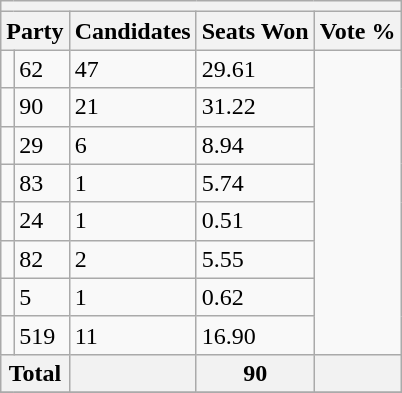<table class="wikitable sortable">
<tr>
<th colspan=10></th>
</tr>
<tr>
<th colspan=2>Party</th>
<th>Candidates</th>
<th>Seats Won</th>
<th>Vote %</th>
</tr>
<tr>
<td></td>
<td>62</td>
<td>47</td>
<td>29.61</td>
</tr>
<tr>
<td></td>
<td>90</td>
<td>21</td>
<td>31.22</td>
</tr>
<tr>
<td></td>
<td>29</td>
<td>6</td>
<td>8.94</td>
</tr>
<tr>
<td></td>
<td>83</td>
<td>1</td>
<td>5.74</td>
</tr>
<tr>
<td></td>
<td>24</td>
<td>1</td>
<td>0.51</td>
</tr>
<tr>
<td></td>
<td>82</td>
<td>2</td>
<td>5.55</td>
</tr>
<tr>
<td></td>
<td>5</td>
<td>1</td>
<td>0.62</td>
</tr>
<tr>
<td></td>
<td>519</td>
<td>11</td>
<td>16.90</td>
</tr>
<tr>
<th colspan=2>Total</th>
<th></th>
<th>90</th>
<th></th>
</tr>
<tr>
</tr>
</table>
